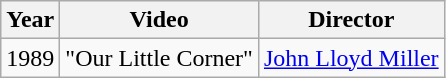<table class="wikitable">
<tr>
<th>Year</th>
<th>Video</th>
<th>Director</th>
</tr>
<tr>
<td>1989</td>
<td>"Our Little Corner"</td>
<td><a href='#'>John Lloyd Miller</a></td>
</tr>
</table>
